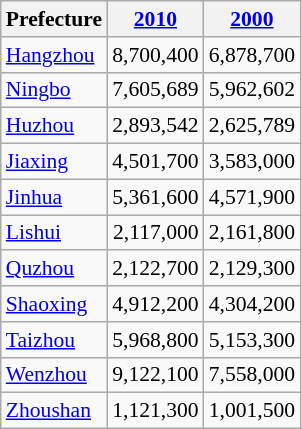<table class="wikitable sortable" style="font-size:90%;" align="center">
<tr>
<th>Prefecture</th>
<th><a href='#'>2010</a></th>
<th><a href='#'>2000</a></th>
</tr>
<tr --------->
<td><a href='#'>Hangzhou</a></td>
<td style="text-align: right;">8,700,400</td>
<td style="text-align: right;">6,878,700</td>
</tr>
<tr --------->
<td><a href='#'>Ningbo</a></td>
<td style="text-align: right;">7,605,689</td>
<td style="text-align: right;">5,962,602</td>
</tr>
<tr --------->
<td><a href='#'>Huzhou</a></td>
<td style="text-align: right;">2,893,542</td>
<td style="text-align: right;">2,625,789</td>
</tr>
<tr --------->
<td><a href='#'>Jiaxing</a></td>
<td style="text-align: right;">4,501,700</td>
<td style="text-align: right;">3,583,000</td>
</tr>
<tr --------->
<td><a href='#'>Jinhua</a></td>
<td style="text-align: right;">5,361,600</td>
<td style="text-align: right;">4,571,900</td>
</tr>
<tr --------->
<td><a href='#'>Lishui</a></td>
<td style="text-align: right;">2,117,000</td>
<td style="text-align: right;">2,161,800</td>
</tr>
<tr --------->
<td><a href='#'>Quzhou</a></td>
<td style="text-align: right;">2,122,700</td>
<td style="text-align: right;">2,129,300</td>
</tr>
<tr --------->
<td><a href='#'>Shaoxing</a></td>
<td style="text-align: right;">4,912,200</td>
<td style="text-align: right;">4,304,200</td>
</tr>
<tr --------->
<td><a href='#'>Taizhou</a></td>
<td style="text-align: right;">5,968,800</td>
<td style="text-align: right;">5,153,300</td>
</tr>
<tr --------->
<td><a href='#'>Wenzhou</a></td>
<td style="text-align: right;">9,122,100</td>
<td style="text-align: right;">7,558,000</td>
</tr>
<tr --------->
<td><a href='#'>Zhoushan</a></td>
<td style="text-align: right;">1,121,300</td>
<td style="text-align: right;">1,001,500</td>
</tr>
</table>
